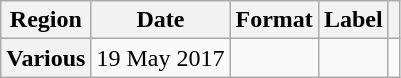<table class="wikitable plainrowheaders">
<tr>
<th scope="row">Region</th>
<th scope="row">Date</th>
<th scope="row">Format</th>
<th scope="row">Label</th>
<th scope="row"></th>
</tr>
<tr>
<th scope="row">Various</th>
<td>19 May 2017</td>
<td rowspan="2"></td>
<td></td>
<td></td>
</tr>
</table>
